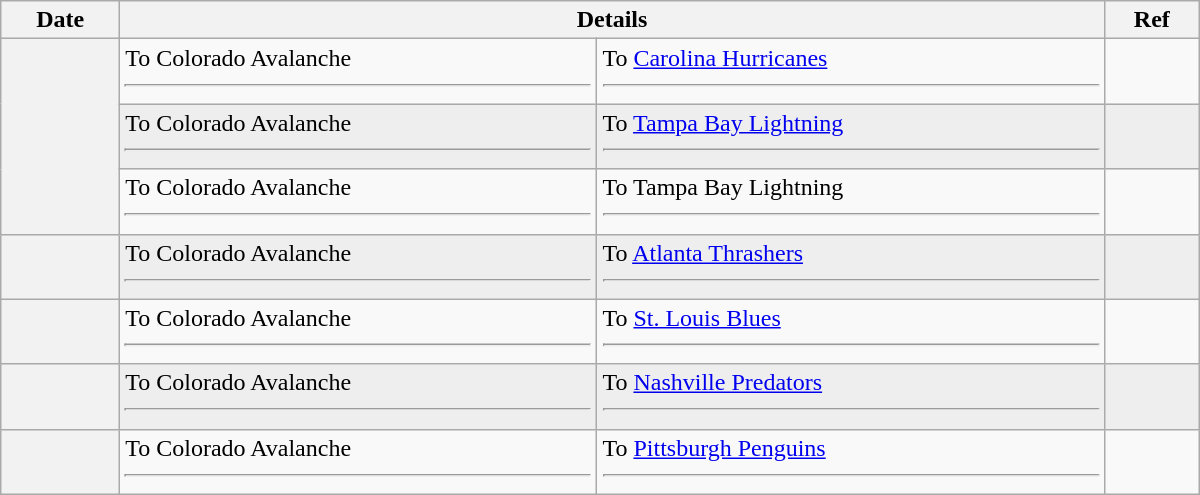<table class="wikitable plainrowheaders" style="width: 50em;">
<tr>
<th scope="col">Date</th>
<th scope="col" colspan="2">Details</th>
<th scope="col">Ref</th>
</tr>
<tr>
<th scope="row" rowspan=3></th>
<td valign="top">To Colorado Avalanche <hr></td>
<td valign="top">To <a href='#'>Carolina Hurricanes</a> <hr></td>
<td></td>
</tr>
<tr bgcolor="#eeeeee">
<td valign="top">To Colorado Avalanche <hr></td>
<td valign="top">To <a href='#'>Tampa Bay Lightning</a> <hr></td>
<td></td>
</tr>
<tr>
<td valign="top">To Colorado Avalanche <hr></td>
<td valign="top">To Tampa Bay Lightning <hr></td>
<td></td>
</tr>
<tr bgcolor="#eeeeee">
<th scope="row"></th>
<td valign="top">To Colorado Avalanche <hr></td>
<td valign="top">To <a href='#'>Atlanta Thrashers</a> <hr></td>
<td></td>
</tr>
<tr>
<th scope="row"></th>
<td valign="top">To Colorado Avalanche <hr></td>
<td valign="top">To <a href='#'>St. Louis Blues</a> <hr></td>
<td></td>
</tr>
<tr bgcolor="#eeeeee">
<th scope="row"></th>
<td valign="top">To Colorado Avalanche <hr></td>
<td valign="top">To <a href='#'>Nashville Predators</a> <hr></td>
<td></td>
</tr>
<tr>
<th scope="row"></th>
<td valign="top">To Colorado Avalanche <hr></td>
<td valign="top">To <a href='#'>Pittsburgh Penguins</a> <hr></td>
<td></td>
</tr>
</table>
